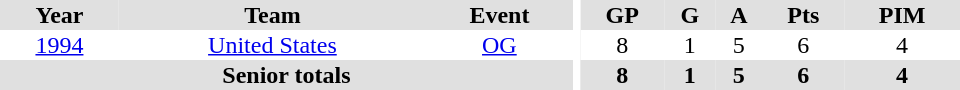<table border="0" cellpadding="1" cellspacing="0" ID="Table3" style="text-align:center; width:40em">
<tr ALIGN="center" bgcolor="#e0e0e0">
<th>Year</th>
<th>Team</th>
<th>Event</th>
<th rowspan="99" bgcolor="#ffffff"></th>
<th>GP</th>
<th>G</th>
<th>A</th>
<th>Pts</th>
<th>PIM</th>
</tr>
<tr>
<td><a href='#'>1994</a></td>
<td><a href='#'>United States</a></td>
<td><a href='#'>OG</a></td>
<td>8</td>
<td>1</td>
<td>5</td>
<td>6</td>
<td>4</td>
</tr>
<tr bgcolor="#e0e0e0">
<th colspan="3">Senior totals</th>
<th>8</th>
<th>1</th>
<th>5</th>
<th>6</th>
<th>4</th>
</tr>
</table>
